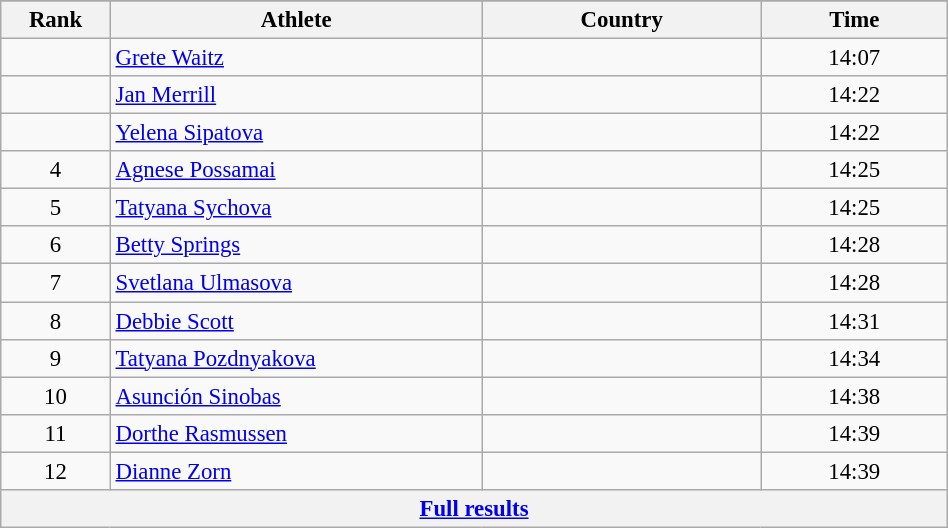<table class="wikitable sortable" style=" text-align:center; font-size:95%;" width="50%">
<tr>
</tr>
<tr>
<th width=5%>Rank</th>
<th width=20%>Athlete</th>
<th width=15%>Country</th>
<th width=10%>Time</th>
</tr>
<tr>
<td align=center></td>
<td align=left><a href='#'>Grete Waitz</a></td>
<td align=left></td>
<td>14:07</td>
</tr>
<tr>
<td align=center></td>
<td align=left><a href='#'>Jan Merrill</a></td>
<td align=left></td>
<td>14:22</td>
</tr>
<tr>
<td align=center></td>
<td align=left><a href='#'>Yelena Sipatova</a></td>
<td align=left></td>
<td>14:22</td>
</tr>
<tr>
<td align=center>4</td>
<td align=left><a href='#'>Agnese Possamai</a></td>
<td align=left></td>
<td>14:25</td>
</tr>
<tr>
<td align=center>5</td>
<td align=left><a href='#'>Tatyana Sychova</a></td>
<td align=left></td>
<td>14:25</td>
</tr>
<tr>
<td align=center>6</td>
<td align=left><a href='#'>Betty Springs</a></td>
<td align=left></td>
<td>14:28</td>
</tr>
<tr>
<td align=center>7</td>
<td align=left><a href='#'>Svetlana Ulmasova</a></td>
<td align=left></td>
<td>14:28</td>
</tr>
<tr>
<td align=center>8</td>
<td align=left><a href='#'>Debbie Scott</a></td>
<td align=left></td>
<td>14:31</td>
</tr>
<tr>
<td align=center>9</td>
<td align=left><a href='#'>Tatyana Pozdnyakova</a></td>
<td align=left></td>
<td>14:34</td>
</tr>
<tr>
<td align=center>10</td>
<td align=left><a href='#'>Asunción Sinobas</a></td>
<td align=left></td>
<td>14:38</td>
</tr>
<tr>
<td align=center>11</td>
<td align=left><a href='#'>Dorthe Rasmussen</a></td>
<td align=left></td>
<td>14:39</td>
</tr>
<tr>
<td align=center>12</td>
<td align=left><a href='#'>Dianne Zorn</a></td>
<td align=left></td>
<td>14:39</td>
</tr>
<tr class="sortbottom">
<th colspan=4 align=center><a href='#'>Full results</a></th>
</tr>
</table>
